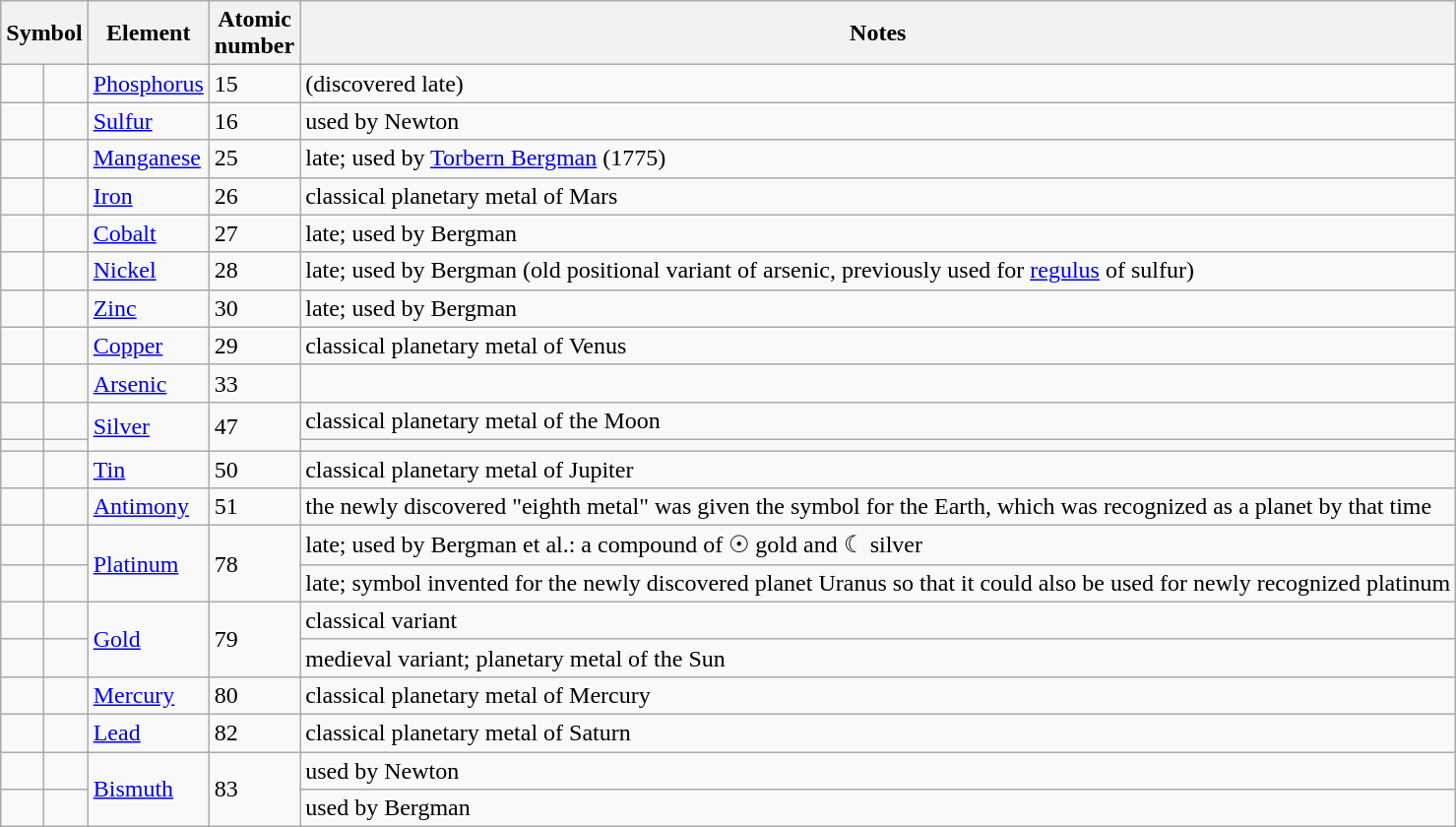<table class="wikitable sticky-header" style>
<tr>
<th colspan=2>Symbol</th>
<th>Element</th>
<th>Atomic<br>number</th>
<th>Notes</th>
</tr>
<tr>
<td></td>
<td style="text-align:center;"></td>
<td><a href='#'>Phosphorus</a></td>
<td>15</td>
<td>(discovered late)</td>
</tr>
<tr>
<td style="text-align:center;"></td>
<td style="text-align:center;"></td>
<td><a href='#'>Sulfur</a></td>
<td>16</td>
<td>used by Newton</td>
</tr>
<tr>
<td style="text-align:center;"></td>
<td></td>
<td><a href='#'>Manganese</a></td>
<td>25</td>
<td>late; used by <a href='#'>Torbern Bergman</a> (1775)</td>
</tr>
<tr>
<td style="text-align:center;"></td>
<td style="text-align:center;"></td>
<td><a href='#'>Iron</a></td>
<td>26</td>
<td>classical planetary metal of Mars</td>
</tr>
<tr>
<td style="text-align:center;"></td>
<td style="text-align:center;"></td>
<td><a href='#'>Cobalt</a></td>
<td>27</td>
<td>late; used by Bergman</td>
</tr>
<tr>
<td style="text-align:center;"></td>
<td></td>
<td><a href='#'>Nickel</a></td>
<td>28</td>
<td>late; used by Bergman (old positional variant of arsenic, previously used for <a href='#'>regulus</a> of sulfur)</td>
</tr>
<tr>
<td style="text-align:center;"></td>
<td></td>
<td><a href='#'>Zinc</a></td>
<td>30</td>
<td>late; used by Bergman</td>
</tr>
<tr>
<td style="text-align:center;"></td>
<td style="text-align:center;"></td>
<td><a href='#'>Copper</a></td>
<td>29</td>
<td>classical planetary metal of Venus</td>
</tr>
<tr>
<td style="text-align:center;"></td>
<td style="text-align:center;"></td>
<td><a href='#'>Arsenic</a></td>
<td>33</td>
<td></td>
</tr>
<tr>
<td style="text-align:center;"></td>
<td style="text-align:center;"></td>
<td rowspan="2"><a href='#'>Silver</a></td>
<td rowspan="2">47</td>
<td>classical planetary metal of the Moon</td>
</tr>
<tr>
<td style="text-align:center;"></td>
<td style="text-align:center;"></td>
<td></td>
</tr>
<tr>
<td style="text-align:center;"></td>
<td style="text-align:center;"></td>
<td><a href='#'>Tin</a></td>
<td>50</td>
<td>classical planetary metal of Jupiter</td>
</tr>
<tr>
<td style="text-align:center;"></td>
<td style="text-align:center;"></td>
<td><a href='#'>Antimony</a></td>
<td>51</td>
<td>the newly discovered "eighth metal" was given the symbol for the Earth, which was recognized as a planet by that time</td>
</tr>
<tr>
<td style="text-align:center;"></td>
<td></td>
<td rowspan="2"><a href='#'>Platinum</a></td>
<td rowspan="2">78</td>
<td>late; used by Bergman et al.: a compound of ☉ gold and ☾ silver</td>
</tr>
<tr>
<td style="text-align:center;"></td>
<td style="text-align:center;"></td>
<td>late; symbol invented for the newly discovered planet Uranus so that it could also be used for newly recognized platinum</td>
</tr>
<tr>
<td style="text-align:center;"></td>
<td style="text-align:center;"></td>
<td rowspan="2"><a href='#'>Gold</a></td>
<td rowspan="2">79</td>
<td>classical variant</td>
</tr>
<tr>
<td style="text-align:center;"></td>
<td style="text-align:center;"></td>
<td>medieval variant; planetary metal of the Sun</td>
</tr>
<tr>
<td style="text-align:center;"></td>
<td style="text-align:center;"></td>
<td><a href='#'>Mercury</a></td>
<td>80</td>
<td>classical planetary metal of Mercury</td>
</tr>
<tr>
<td style="text-align:center;"></td>
<td style="text-align:center;"></td>
<td><a href='#'>Lead</a></td>
<td>82</td>
<td>classical planetary metal of Saturn</td>
</tr>
<tr>
<td style="text-align:center;"></td>
<td style="text-align:center;"></td>
<td rowspan=2><a href='#'>Bismuth</a></td>
<td rowspan=2>83</td>
<td>used by Newton</td>
</tr>
<tr>
<td style="text-align:center;"></td>
<td style="text-align:center;"></td>
<td>used by Bergman</td>
</tr>
</table>
